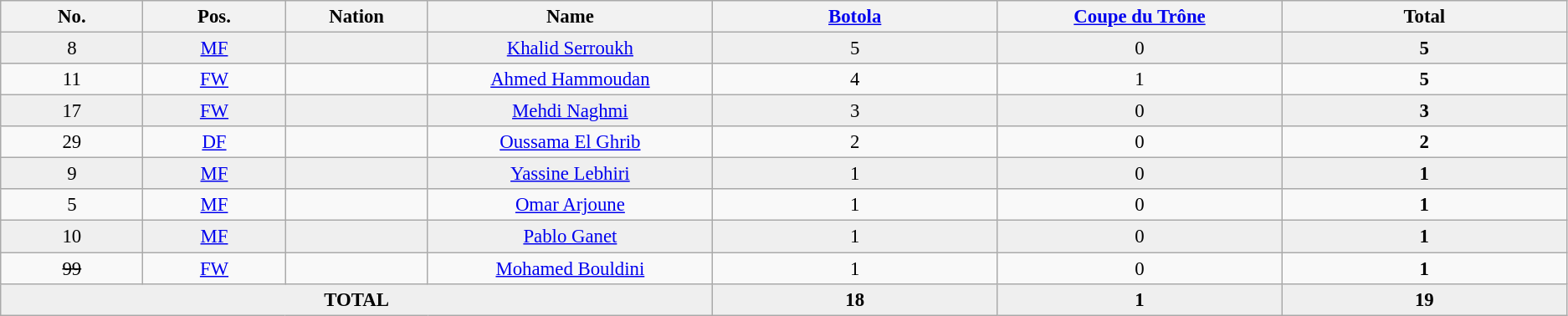<table class="wikitable sortable" style="font-size: 95%; text-align: center">
<tr>
<th width="5%"><strong>No.</strong></th>
<th width="5%"><strong>Pos.</strong></th>
<th width="5%"><strong>Nation</strong></th>
<th width="10%"><strong>Name</strong></th>
<th width="10%"><a href='#'>Botola</a></th>
<th width="10%"><a href='#'>Coupe du Trône</a></th>
<th width="10%">Total</th>
</tr>
<tr bgcolor="#EFEFEF">
<td>8</td>
<td><a href='#'>MF</a></td>
<td></td>
<td><a href='#'>Khalid Serroukh</a></td>
<td>5 </td>
<td>0 </td>
<td><strong>5</strong> </td>
</tr>
<tr>
<td>11</td>
<td><a href='#'>FW</a></td>
<td></td>
<td><a href='#'>Ahmed Hammoudan</a></td>
<td>4 </td>
<td>1 </td>
<td><strong>5</strong> </td>
</tr>
<tr bgcolor="#EFEFEF">
<td>17</td>
<td><a href='#'>FW</a></td>
<td></td>
<td><a href='#'>Mehdi Naghmi</a></td>
<td>3 </td>
<td>0 </td>
<td><strong>3</strong> </td>
</tr>
<tr>
<td>29</td>
<td><a href='#'>DF</a></td>
<td></td>
<td><a href='#'>Oussama El Ghrib</a></td>
<td>2 </td>
<td>0 </td>
<td><strong>2</strong> </td>
</tr>
<tr bgcolor="#EFEFEF">
<td>9</td>
<td><a href='#'>MF</a></td>
<td></td>
<td><a href='#'>Yassine Lebhiri</a></td>
<td>1 </td>
<td>0 </td>
<td><strong>1</strong> </td>
</tr>
<tr>
<td>5</td>
<td><a href='#'>MF</a></td>
<td></td>
<td><a href='#'>Omar Arjoune</a></td>
<td>1 </td>
<td>0 </td>
<td><strong>1</strong> </td>
</tr>
<tr bgcolor="#EFEFEF">
<td>10</td>
<td><a href='#'>MF</a></td>
<td></td>
<td><a href='#'>Pablo Ganet</a></td>
<td>1 </td>
<td>0 </td>
<td><strong>1</strong> </td>
</tr>
<tr>
<td><s>99</s></td>
<td><a href='#'>FW</a></td>
<td></td>
<td><a href='#'>Mohamed Bouldini</a></td>
<td>1 </td>
<td>0 </td>
<td><strong>1</strong> </td>
</tr>
<tr bgcolor="#EFEFEF" >
<td colspan=4><strong>TOTAL</strong></td>
<td><strong>18</strong> </td>
<td><strong>1</strong> </td>
<td><strong>19</strong> </td>
</tr>
</table>
